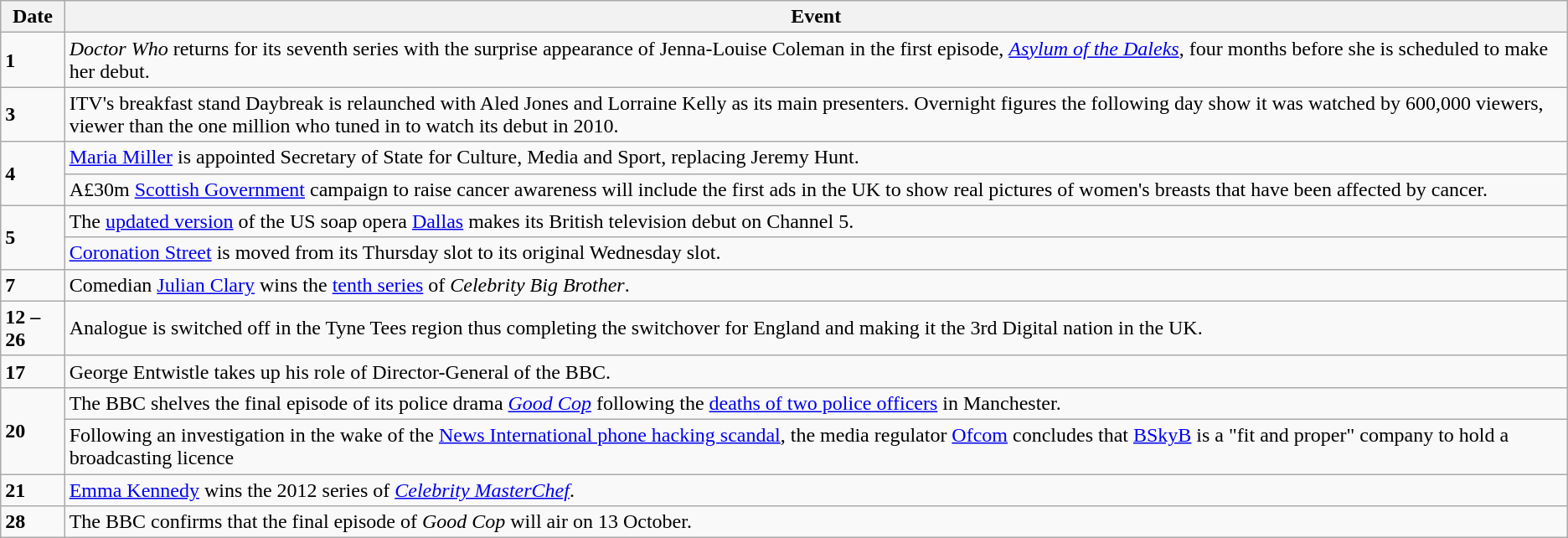<table class="wikitable">
<tr>
<th>Date</th>
<th>Event</th>
</tr>
<tr>
<td><strong>1</strong></td>
<td><em>Doctor Who</em> returns for its seventh series with the surprise appearance of Jenna-Louise Coleman in the first episode, <em><a href='#'>Asylum of the Daleks</a></em>, four months before she is scheduled to make her debut.</td>
</tr>
<tr>
<td><strong>3</strong></td>
<td>ITV's breakfast stand Daybreak is relaunched with Aled Jones and Lorraine Kelly as its main presenters. Overnight figures the following day show it was watched by 600,000 viewers, viewer than the one million who tuned in to watch its debut in 2010.</td>
</tr>
<tr>
<td rowspan=2><strong>4</strong></td>
<td><a href='#'>Maria Miller</a> is appointed Secretary of State for Culture, Media and Sport, replacing Jeremy Hunt.</td>
</tr>
<tr>
<td>A£30m <a href='#'>Scottish Government</a> campaign to raise cancer awareness will include the first ads in the UK to show real pictures of women's breasts that have been affected by cancer.</td>
</tr>
<tr>
<td rowspan="2"><strong>5</strong></td>
<td>The <a href='#'>updated version</a> of the US soap opera <a href='#'>Dallas</a> makes its British television debut on Channel 5.</td>
</tr>
<tr>
<td><a href='#'>Coronation Street</a> is moved from its Thursday slot to its original Wednesday slot.</td>
</tr>
<tr>
<td><strong>7</strong></td>
<td>Comedian <a href='#'>Julian Clary</a> wins the <a href='#'>tenth series</a> of <em>Celebrity Big Brother</em>.</td>
</tr>
<tr>
<td><strong>12 – 26</strong></td>
<td>Analogue is switched off in the Tyne Tees region thus completing the switchover for England and making it the 3rd Digital nation in the UK.</td>
</tr>
<tr>
<td><strong>17</strong></td>
<td>George Entwistle takes up his role of Director-General of the BBC.</td>
</tr>
<tr>
<td rowspan=2><strong>20</strong></td>
<td>The BBC shelves the final episode of its police drama <em><a href='#'>Good Cop</a></em> following the <a href='#'>deaths of two police officers</a> in Manchester.</td>
</tr>
<tr>
<td>Following an investigation in the wake of the <a href='#'>News International phone hacking scandal</a>, the media regulator <a href='#'>Ofcom</a> concludes that <a href='#'>BSkyB</a> is a "fit and proper" company to hold a broadcasting licence</td>
</tr>
<tr>
<td><strong>21</strong></td>
<td><a href='#'>Emma Kennedy</a> wins the 2012 series of <em><a href='#'>Celebrity MasterChef</a></em>.</td>
</tr>
<tr>
<td><strong>28</strong></td>
<td>The BBC confirms that the final episode of <em>Good Cop</em> will air on 13 October.</td>
</tr>
</table>
